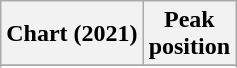<table class="wikitable plainrowheaders" style="text-align:center">
<tr>
<th scope="col">Chart (2021)</th>
<th scope="col">Peak<br> position</th>
</tr>
<tr>
</tr>
<tr>
</tr>
<tr>
</tr>
<tr>
</tr>
</table>
